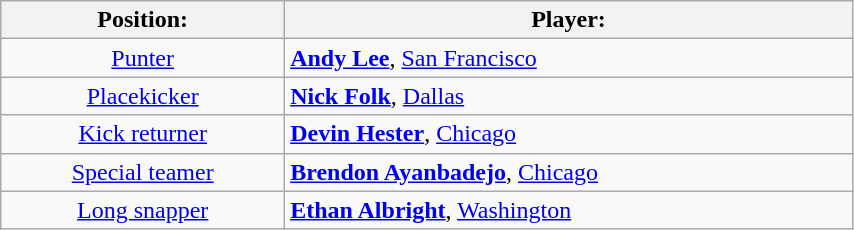<table class="wikitable" width=45%>
<tr>
<th width=20%>Position:</th>
<th width=40%>Player:</th>
</tr>
<tr>
<td align=center><a href='#'>Punter</a></td>
<td> <strong><a href='#'>Andy Lee</a></strong>, <a href='#'>San Francisco</a></td>
</tr>
<tr>
<td align=center><a href='#'>Placekicker</a></td>
<td> <strong><a href='#'>Nick Folk</a></strong>, <a href='#'>Dallas</a></td>
</tr>
<tr>
<td align=center><a href='#'>Kick returner</a></td>
<td> <strong><a href='#'>Devin Hester</a></strong>, <a href='#'>Chicago</a></td>
</tr>
<tr>
<td align=center><a href='#'>Special teamer</a></td>
<td> <strong><a href='#'>Brendon Ayanbadejo</a></strong>, <a href='#'>Chicago</a></td>
</tr>
<tr>
<td align=center><a href='#'>Long snapper</a></td>
<td> <strong><a href='#'>Ethan Albright</a></strong>, <a href='#'>Washington</a></td>
</tr>
</table>
